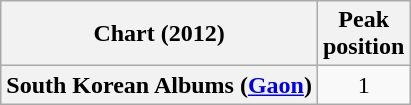<table class="wikitable plainrowheaders" style="text-align:center">
<tr>
<th scope="col">Chart (2012)</th>
<th scope="col">Peak<br>position</th>
</tr>
<tr>
<th scope="row">South Korean Albums (<a href='#'>Gaon</a>)</th>
<td>1</td>
</tr>
</table>
